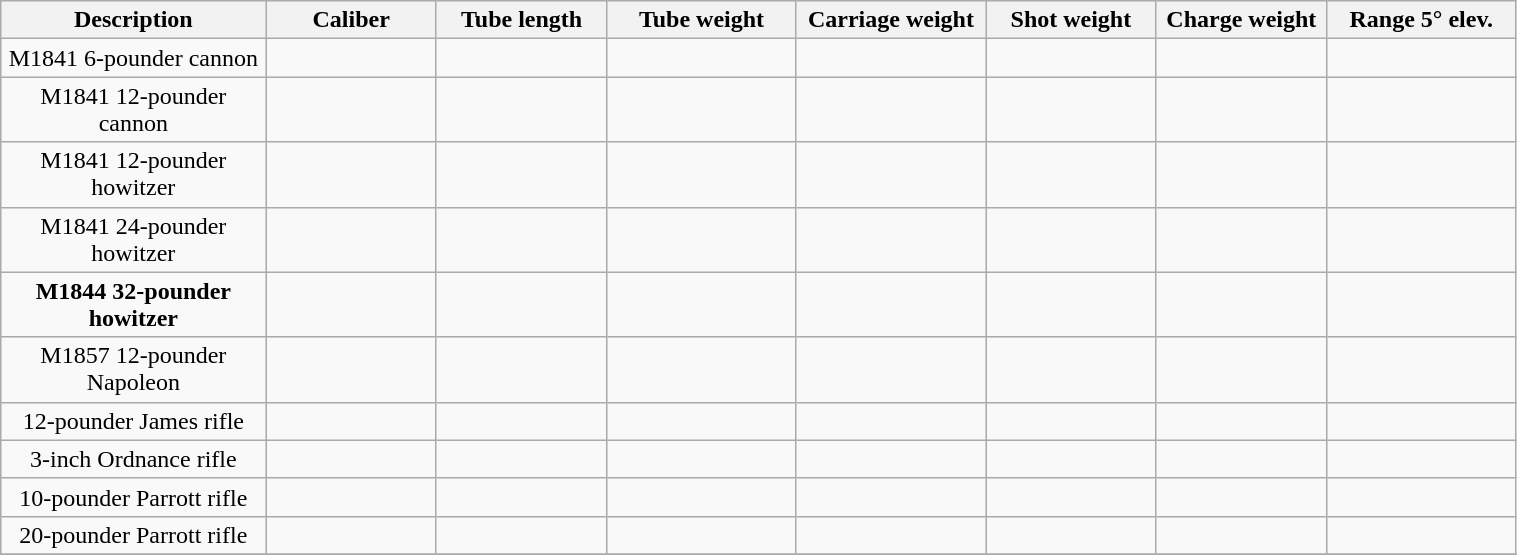<table class="wikitable" style="text-align:center; width:80%;">
<tr>
<th width=14%>Description</th>
<th width=9%>Caliber</th>
<th width=9%>Tube length</th>
<th width=10%>Tube weight</th>
<th width=10%>Carriage weight</th>
<th width=9%>Shot weight</th>
<th width=9%>Charge weight</th>
<th width=10%>Range 5° elev.</th>
</tr>
<tr>
<td rowspan=1>M1841 6-pounder cannon</td>
<td></td>
<td></td>
<td></td>
<td></td>
<td></td>
<td></td>
<td></td>
</tr>
<tr>
<td rowspan=1>M1841 12-pounder cannon</td>
<td></td>
<td></td>
<td></td>
<td></td>
<td></td>
<td></td>
<td></td>
</tr>
<tr>
<td rowspan=1>M1841 12-pounder howitzer</td>
<td></td>
<td></td>
<td></td>
<td></td>
<td></td>
<td></td>
<td></td>
</tr>
<tr>
<td rowspan=1>M1841 24-pounder howitzer</td>
<td></td>
<td></td>
<td></td>
<td></td>
<td></td>
<td></td>
<td></td>
</tr>
<tr>
<td rowspan=1><strong>M1844 32-pounder howitzer</strong></td>
<td></td>
<td></td>
<td></td>
<td></td>
<td></td>
<td></td>
<td></td>
</tr>
<tr>
<td rowspan=1>M1857 12-pounder Napoleon</td>
<td></td>
<td></td>
<td></td>
<td></td>
<td></td>
<td></td>
<td></td>
</tr>
<tr>
<td rowspan=1>12-pounder James rifle</td>
<td></td>
<td></td>
<td></td>
<td></td>
<td></td>
<td></td>
<td></td>
</tr>
<tr>
<td rowspan=1>3-inch Ordnance rifle</td>
<td></td>
<td></td>
<td></td>
<td></td>
<td></td>
<td></td>
<td></td>
</tr>
<tr>
<td rowspan=1>10-pounder Parrott rifle</td>
<td></td>
<td></td>
<td></td>
<td></td>
<td></td>
<td></td>
<td></td>
</tr>
<tr>
<td rowspan=1>20-pounder Parrott rifle</td>
<td></td>
<td></td>
<td></td>
<td></td>
<td></td>
<td></td>
<td></td>
</tr>
<tr>
</tr>
</table>
